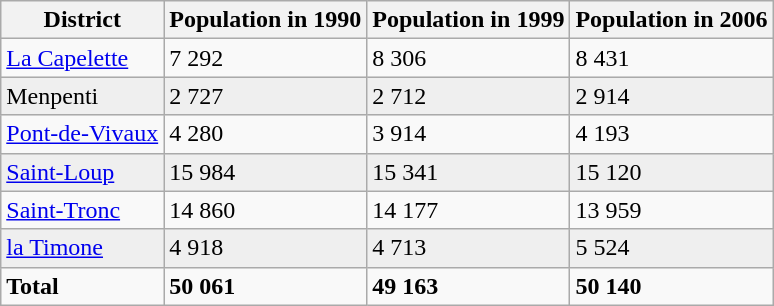<table class=wikitable>
<tr>
<th>District</th>
<th>Population in 1990</th>
<th>Population in 1999</th>
<th>Population in 2006</th>
</tr>
<tr>
<td><a href='#'>La Capelette</a></td>
<td>7 292</td>
<td>8 306</td>
<td>8 431</td>
</tr>
<tr style="background:#EFEFEF">
<td>Menpenti</td>
<td>2 727</td>
<td>2 712</td>
<td>2 914</td>
</tr>
<tr>
<td><a href='#'>Pont-de-Vivaux</a></td>
<td>4 280</td>
<td>3 914</td>
<td>4 193</td>
</tr>
<tr style="background:#EFEFEF">
<td><a href='#'>Saint-Loup</a></td>
<td>15 984</td>
<td>15 341</td>
<td>15 120</td>
</tr>
<tr>
<td><a href='#'>Saint-Tronc</a></td>
<td>14 860</td>
<td>14 177</td>
<td>13 959</td>
</tr>
<tr style="background:#EFEFEF">
<td><a href='#'>la Timone</a></td>
<td>4 918</td>
<td>4 713</td>
<td>5 524</td>
</tr>
<tr>
<td><strong>Total</strong></td>
<td><strong>50 061</strong></td>
<td><strong>49 163</strong></td>
<td><strong>50 140</strong></td>
</tr>
</table>
